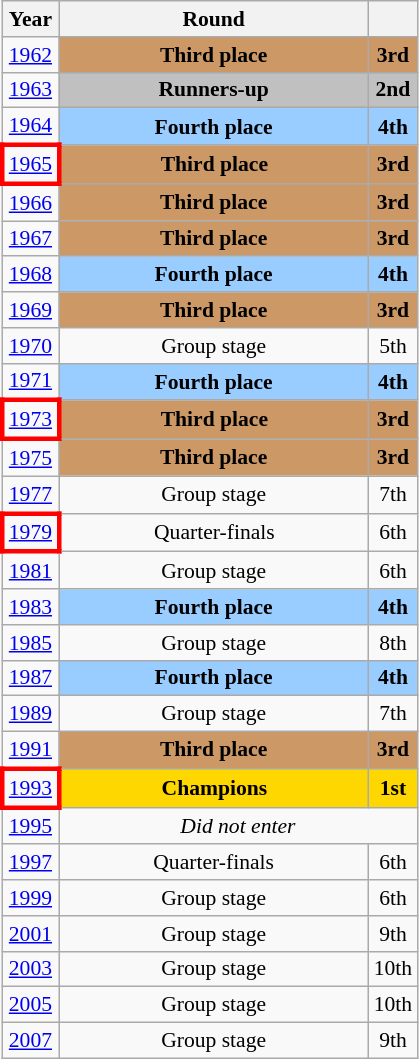<table class="wikitable" style="text-align: center; font-size:90%">
<tr>
<th>Year</th>
<th style="width:200px">Round</th>
<th></th>
</tr>
<tr>
<td><a href='#'>1962</a></td>
<td bgcolor="cc9966"><strong>Third place</strong></td>
<td bgcolor="cc9966"><strong>3rd</strong></td>
</tr>
<tr>
<td><a href='#'>1963</a></td>
<td bgcolor=Silver><strong>Runners-up</strong></td>
<td bgcolor=Silver><strong>2nd</strong></td>
</tr>
<tr>
<td><a href='#'>1964</a></td>
<td bgcolor="9acdff"><strong>Fourth place</strong></td>
<td bgcolor="9acdff"><strong>4th</strong></td>
</tr>
<tr>
<td style="border: 3px solid red"><a href='#'>1965</a></td>
<td bgcolor="cc9966"><strong>Third place</strong></td>
<td bgcolor="cc9966"><strong>3rd</strong></td>
</tr>
<tr>
<td><a href='#'>1966</a></td>
<td bgcolor="cc9966"><strong>Third place</strong></td>
<td bgcolor="cc9966"><strong>3rd</strong></td>
</tr>
<tr>
<td><a href='#'>1967</a></td>
<td bgcolor="cc9966"><strong>Third place</strong></td>
<td bgcolor="cc9966"><strong>3rd</strong></td>
</tr>
<tr>
<td><a href='#'>1968</a></td>
<td bgcolor="9acdff"><strong>Fourth place</strong></td>
<td bgcolor="9acdff"><strong>4th</strong></td>
</tr>
<tr>
<td><a href='#'>1969</a></td>
<td bgcolor="cc9966"><strong>Third place</strong></td>
<td bgcolor="cc9966"><strong>3rd</strong></td>
</tr>
<tr>
<td><a href='#'>1970</a></td>
<td>Group stage</td>
<td>5th</td>
</tr>
<tr>
<td><a href='#'>1971</a></td>
<td bgcolor="9acdff"><strong>Fourth place</strong></td>
<td bgcolor="9acdff"><strong>4th</strong></td>
</tr>
<tr>
<td style="border: 3px solid red"><a href='#'>1973</a></td>
<td bgcolor="cc9966"><strong>Third place</strong></td>
<td bgcolor="cc9966"><strong>3rd</strong></td>
</tr>
<tr>
<td><a href='#'>1975</a></td>
<td bgcolor="cc9966"><strong>Third place</strong></td>
<td bgcolor="cc9966"><strong>3rd</strong></td>
</tr>
<tr>
<td><a href='#'>1977</a></td>
<td>Group stage</td>
<td>7th</td>
</tr>
<tr>
<td style="border: 3px solid red"><a href='#'>1979</a></td>
<td>Quarter-finals</td>
<td>6th</td>
</tr>
<tr>
<td><a href='#'>1981</a></td>
<td>Group stage</td>
<td>6th</td>
</tr>
<tr>
<td><a href='#'>1983</a></td>
<td bgcolor="9acdff"><strong>Fourth place</strong></td>
<td bgcolor="9acdff"><strong>4th</strong></td>
</tr>
<tr>
<td><a href='#'>1985</a></td>
<td>Group stage</td>
<td>8th</td>
</tr>
<tr>
<td><a href='#'>1987</a></td>
<td bgcolor="9acdff"><strong>Fourth place</strong></td>
<td bgcolor="9acdff"><strong>4th</strong></td>
</tr>
<tr>
<td><a href='#'>1989</a></td>
<td>Group stage</td>
<td>7th</td>
</tr>
<tr>
<td><a href='#'>1991</a></td>
<td bgcolor="cc9966"><strong>Third place</strong></td>
<td bgcolor="cc9966"><strong>3rd</strong></td>
</tr>
<tr>
<td style="border: 3px solid red"><a href='#'>1993</a></td>
<td bgcolor=Gold><strong>Champions</strong></td>
<td bgcolor=Gold><strong>1st</strong></td>
</tr>
<tr>
<td><a href='#'>1995</a></td>
<td colspan="2"><em>Did not enter</em></td>
</tr>
<tr>
<td><a href='#'>1997</a></td>
<td>Quarter-finals</td>
<td>6th</td>
</tr>
<tr>
<td><a href='#'>1999</a></td>
<td>Group stage</td>
<td>6th</td>
</tr>
<tr>
<td><a href='#'>2001</a></td>
<td>Group stage</td>
<td>9th</td>
</tr>
<tr>
<td><a href='#'>2003</a></td>
<td>Group stage</td>
<td>10th</td>
</tr>
<tr>
<td><a href='#'>2005</a></td>
<td>Group stage</td>
<td>10th</td>
</tr>
<tr>
<td><a href='#'>2007</a></td>
<td>Group stage</td>
<td>9th</td>
</tr>
</table>
